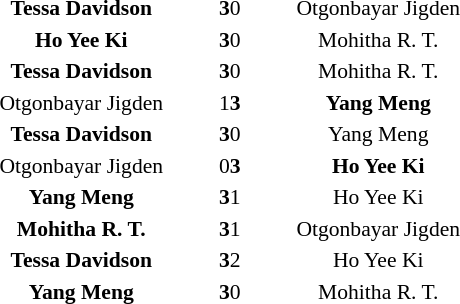<table style="text-align:center; font-size: 90%">
<tr>
<th width=125></th>
<th width=65></th>
<th width=125></th>
</tr>
<tr>
<td><strong>Tessa Davidson</strong></td>
<td><strong>3</strong>0</td>
<td>Otgonbayar Jigden</td>
</tr>
<tr>
<td><strong>Ho Yee Ki</strong></td>
<td><strong>3</strong>0</td>
<td>Mohitha R. T.</td>
</tr>
<tr>
<td><strong>Tessa Davidson</strong></td>
<td><strong>3</strong>0</td>
<td>Mohitha R. T.</td>
</tr>
<tr>
<td>Otgonbayar Jigden</td>
<td>1<strong>3</strong></td>
<td><strong>Yang Meng</strong></td>
</tr>
<tr>
<td><strong>Tessa Davidson</strong></td>
<td><strong>3</strong>0</td>
<td>Yang Meng</td>
</tr>
<tr>
<td>Otgonbayar Jigden</td>
<td>0<strong>3</strong></td>
<td><strong>Ho Yee Ki</strong></td>
</tr>
<tr>
<td><strong>Yang Meng</strong></td>
<td><strong>3</strong>1</td>
<td>Ho Yee Ki</td>
</tr>
<tr>
<td><strong>Mohitha R. T.</strong></td>
<td><strong>3</strong>1</td>
<td>Otgonbayar Jigden</td>
</tr>
<tr>
<td><strong>Tessa Davidson</strong></td>
<td><strong>3</strong>2</td>
<td>Ho Yee Ki</td>
</tr>
<tr>
<td><strong>Yang Meng</strong></td>
<td><strong>3</strong>0</td>
<td>Mohitha R. T.</td>
</tr>
</table>
